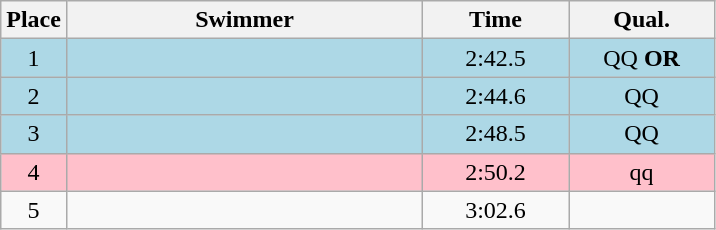<table class=wikitable style="text-align:center">
<tr>
<th>Place</th>
<th width=230>Swimmer</th>
<th width=90>Time</th>
<th width=90>Qual.</th>
</tr>
<tr bgcolor=lightblue>
<td>1</td>
<td align=left></td>
<td>2:42.5</td>
<td>QQ <strong>OR</strong></td>
</tr>
<tr bgcolor=lightblue>
<td>2</td>
<td align=left></td>
<td>2:44.6</td>
<td>QQ</td>
</tr>
<tr bgcolor=lightblue>
<td>3</td>
<td align=left></td>
<td>2:48.5</td>
<td>QQ</td>
</tr>
<tr bgcolor=pink>
<td>4</td>
<td align=left></td>
<td>2:50.2</td>
<td>qq</td>
</tr>
<tr>
<td>5</td>
<td align=left></td>
<td>3:02.6</td>
<td></td>
</tr>
</table>
